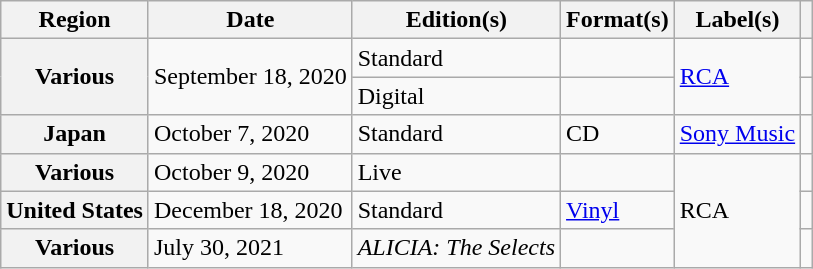<table class="wikitable sortable plainrowheaders">
<tr>
<th scope="col">Region</th>
<th scope="col">Date</th>
<th scope="col">Edition(s)</th>
<th scope="col">Format(s)</th>
<th scope="col">Label(s)</th>
<th scope="col"></th>
</tr>
<tr>
<th scope="row" rowspan="2">Various</th>
<td rowspan="2">September 18, 2020</td>
<td>Standard</td>
<td></td>
<td rowspan="2"><a href='#'>RCA</a></td>
<td style="text-align:center;"></td>
</tr>
<tr>
<td>Digital</td>
<td></td>
<td style="text-align:center;"></td>
</tr>
<tr>
<th scope="row">Japan</th>
<td>October 7, 2020</td>
<td>Standard</td>
<td>CD</td>
<td><a href='#'>Sony Music</a></td>
<td style="text-align:center;"></td>
</tr>
<tr>
<th scope="row">Various</th>
<td>October 9, 2020</td>
<td>Live</td>
<td></td>
<td rowspan="3">RCA</td>
<td style="text-align:center;"></td>
</tr>
<tr>
<th scope="row">United States</th>
<td>December 18, 2020</td>
<td>Standard</td>
<td><a href='#'>Vinyl</a></td>
<td style="text-align:center;"></td>
</tr>
<tr>
<th scope="row">Various</th>
<td>July 30, 2021</td>
<td><em>ALICIA: The Selects</em></td>
<td></td>
<td style="text-align:center;"></td>
</tr>
</table>
